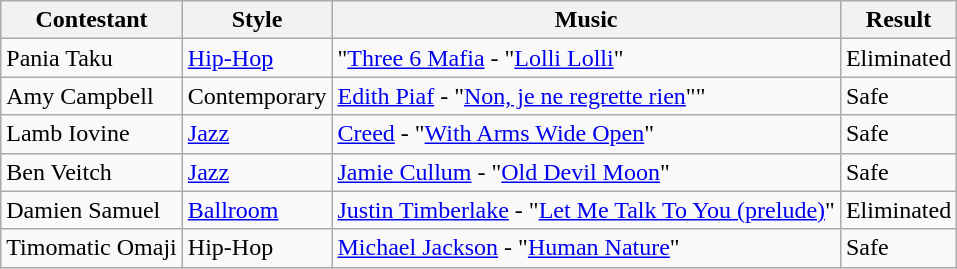<table class="wikitable">
<tr>
<th>Contestant</th>
<th>Style</th>
<th>Music</th>
<th>Result</th>
</tr>
<tr>
<td>Pania Taku</td>
<td><a href='#'>Hip-Hop</a></td>
<td>"<a href='#'>Three 6 Mafia</a> - "<a href='#'>Lolli Lolli</a>"</td>
<td>Eliminated</td>
</tr>
<tr>
<td>Amy Campbell</td>
<td>Contemporary</td>
<td><a href='#'>Edith Piaf</a> - "<a href='#'>Non, je ne regrette rien</a>""</td>
<td>Safe</td>
</tr>
<tr>
<td>Lamb Iovine</td>
<td><a href='#'>Jazz</a></td>
<td><a href='#'>Creed</a> - "<a href='#'>With Arms Wide Open</a>"</td>
<td>Safe</td>
</tr>
<tr>
<td>Ben Veitch</td>
<td><a href='#'>Jazz</a></td>
<td><a href='#'>Jamie Cullum</a> - "<a href='#'>Old Devil Moon</a>"</td>
<td>Safe</td>
</tr>
<tr>
<td>Damien Samuel</td>
<td><a href='#'>Ballroom</a></td>
<td><a href='#'>Justin Timberlake</a> - "<a href='#'>Let Me Talk To You (prelude)</a>"</td>
<td>Eliminated</td>
</tr>
<tr>
<td>Timomatic Omaji</td>
<td>Hip-Hop</td>
<td><a href='#'>Michael Jackson</a> - "<a href='#'>Human Nature</a>"</td>
<td>Safe</td>
</tr>
</table>
